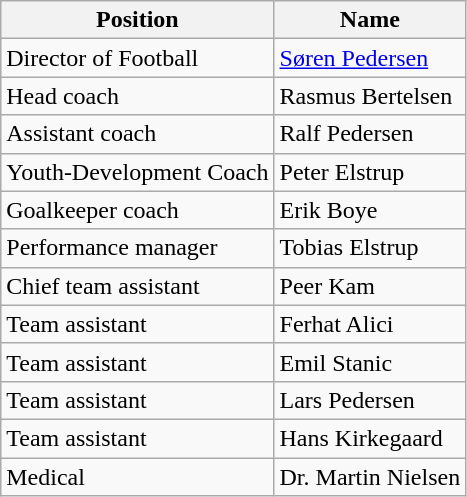<table class="wikitable">
<tr>
<th><strong>Position</strong></th>
<th><strong>Name</strong></th>
</tr>
<tr>
<td>Director of Football</td>
<td><a href='#'>Søren Pedersen</a></td>
</tr>
<tr>
<td>Head coach</td>
<td>Rasmus Bertelsen</td>
</tr>
<tr>
<td>Assistant coach</td>
<td>Ralf Pedersen</td>
</tr>
<tr>
<td>Youth-Development Coach</td>
<td>Peter Elstrup</td>
</tr>
<tr>
<td>Goalkeeper coach</td>
<td>Erik Boye</td>
</tr>
<tr>
<td>Performance manager</td>
<td>Tobias Elstrup</td>
</tr>
<tr>
<td>Chief team assistant</td>
<td>Peer Kam</td>
</tr>
<tr>
<td>Team assistant</td>
<td>Ferhat Alici</td>
</tr>
<tr>
<td>Team assistant</td>
<td>Emil Stanic</td>
</tr>
<tr>
<td>Team assistant</td>
<td>Lars Pedersen</td>
</tr>
<tr>
<td>Team assistant</td>
<td>Hans Kirkegaard</td>
</tr>
<tr>
<td>Medical</td>
<td>Dr. Martin Nielsen</td>
</tr>
</table>
